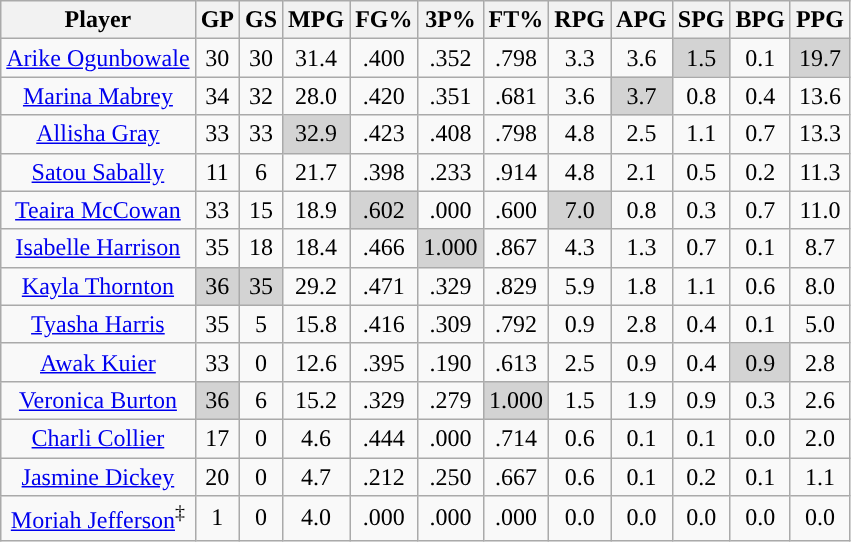<table class="wikitable sortable" style="text-align:center">
<tr>
<th>Player</th>
<th>GP</th>
<th>GS</th>
<th>MPG</th>
<th>FG%</th>
<th>3P%</th>
<th>FT%</th>
<th>RPG</th>
<th>APG</th>
<th>SPG</th>
<th>BPG</th>
<th>PPG</th>
</tr>
<tr>
<td><a href='#'>Arike Ogunbowale</a></td>
<td>30</td>
<td>30</td>
<td>31.4</td>
<td>.400</td>
<td>.352</td>
<td>.798</td>
<td>3.3</td>
<td>3.6</td>
<td style="background:#D3D3D3;">1.5</td>
<td>0.1</td>
<td style="background:#D3D3D3;">19.7</td>
</tr>
<tr>
<td><a href='#'>Marina Mabrey</a></td>
<td>34</td>
<td>32</td>
<td>28.0</td>
<td>.420</td>
<td>.351</td>
<td>.681</td>
<td>3.6</td>
<td style="background:#D3D3D3;">3.7</td>
<td>0.8</td>
<td>0.4</td>
<td>13.6</td>
</tr>
<tr>
<td><a href='#'>Allisha Gray</a></td>
<td>33</td>
<td>33</td>
<td style="background:#D3D3D3;">32.9</td>
<td>.423</td>
<td>.408</td>
<td>.798</td>
<td>4.8</td>
<td>2.5</td>
<td>1.1</td>
<td>0.7</td>
<td>13.3</td>
</tr>
<tr>
<td><a href='#'>Satou Sabally</a></td>
<td>11</td>
<td>6</td>
<td>21.7</td>
<td>.398</td>
<td>.233</td>
<td>.914</td>
<td>4.8</td>
<td>2.1</td>
<td>0.5</td>
<td>0.2</td>
<td>11.3</td>
</tr>
<tr>
<td><a href='#'>Teaira McCowan</a></td>
<td>33</td>
<td>15</td>
<td>18.9</td>
<td style="background:#D3D3D3;">.602</td>
<td>.000</td>
<td>.600</td>
<td style="background:#D3D3D3;">7.0</td>
<td>0.8</td>
<td>0.3</td>
<td>0.7</td>
<td>11.0</td>
</tr>
<tr>
<td><a href='#'>Isabelle Harrison</a></td>
<td>35</td>
<td>18</td>
<td>18.4</td>
<td>.466</td>
<td style="background:#D3D3D3;">1.000</td>
<td>.867</td>
<td>4.3</td>
<td>1.3</td>
<td>0.7</td>
<td>0.1</td>
<td>8.7</td>
</tr>
<tr>
<td><a href='#'>Kayla Thornton</a></td>
<td style="background:#D3D3D3;">36</td>
<td style="background:#D3D3D3;">35</td>
<td>29.2</td>
<td>.471</td>
<td>.329</td>
<td>.829</td>
<td>5.9</td>
<td>1.8</td>
<td>1.1</td>
<td>0.6</td>
<td>8.0</td>
</tr>
<tr>
<td><a href='#'>Tyasha Harris</a></td>
<td>35</td>
<td>5</td>
<td>15.8</td>
<td>.416</td>
<td>.309</td>
<td>.792</td>
<td>0.9</td>
<td>2.8</td>
<td>0.4</td>
<td>0.1</td>
<td>5.0</td>
</tr>
<tr>
<td><a href='#'>Awak Kuier</a></td>
<td>33</td>
<td>0</td>
<td>12.6</td>
<td>.395</td>
<td>.190</td>
<td>.613</td>
<td>2.5</td>
<td>0.9</td>
<td>0.4</td>
<td style="background:#D3D3D3;">0.9</td>
<td>2.8</td>
</tr>
<tr>
<td><a href='#'>Veronica Burton</a></td>
<td style="background:#D3D3D3;">36</td>
<td>6</td>
<td>15.2</td>
<td>.329</td>
<td>.279</td>
<td style="background:#D3D3D3;">1.000</td>
<td>1.5</td>
<td>1.9</td>
<td>0.9</td>
<td>0.3</td>
<td>2.6</td>
</tr>
<tr>
<td><a href='#'>Charli Collier</a></td>
<td>17</td>
<td>0</td>
<td>4.6</td>
<td>.444</td>
<td>.000</td>
<td>.714</td>
<td>0.6</td>
<td>0.1</td>
<td>0.1</td>
<td>0.0</td>
<td>2.0</td>
</tr>
<tr>
<td><a href='#'>Jasmine Dickey</a></td>
<td>20</td>
<td>0</td>
<td>4.7</td>
<td>.212</td>
<td>.250</td>
<td>.667</td>
<td>0.6</td>
<td>0.1</td>
<td>0.2</td>
<td>0.1</td>
<td>1.1</td>
</tr>
<tr>
<td><a href='#'>Moriah Jefferson</a><sup>‡</sup></td>
<td>1</td>
<td>0</td>
<td>4.0</td>
<td>.000</td>
<td>.000</td>
<td>.000</td>
<td>0.0</td>
<td>0.0</td>
<td>0.0</td>
<td>0.0</td>
<td>0.0</td>
</tr>
</table>
